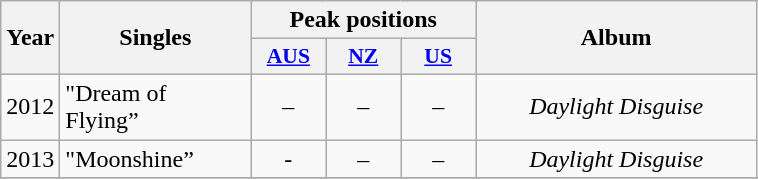<table class="wikitable">
<tr>
<th align="center" rowspan="2" width="10">Year</th>
<th align="center" rowspan="2" width="120">Singles</th>
<th align="center" colspan="3" width="20">Peak positions</th>
<th align="center" rowspan="2" width="180">Album</th>
</tr>
<tr>
<th scope="col" style="width:3em;font-size:90%;"><a href='#'>AUS</a><br></th>
<th scope="col" style="width:3em;font-size:90%;"><a href='#'>NZ</a><br></th>
<th scope="col" style="width:3em;font-size:90%;"><a href='#'>US</a><br></th>
</tr>
<tr>
<td style="text-align:center;" rowspan=1>2012</td>
<td>"Dream of Flying”</td>
<td style="text-align:center;">–</td>
<td style="text-align:center;">–</td>
<td style="text-align:center;">–</td>
<td style="text-align:center;"><em>Daylight Disguise</em></td>
</tr>
<tr>
<td style="text-align:center;" rowspan=1>2013</td>
<td>"Moonshine”</td>
<td style="text-align:center;">-</td>
<td style="text-align:center;">–</td>
<td style="text-align:center;">–</td>
<td style="text-align:center;"><em>Daylight Disguise</em></td>
</tr>
<tr>
</tr>
</table>
